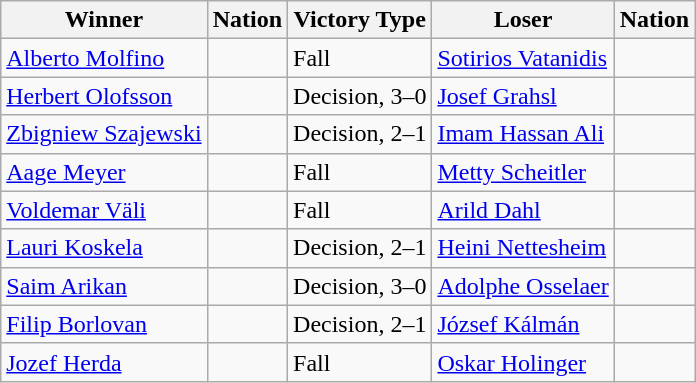<table class="wikitable sortable" style="text-align:left;">
<tr>
<th>Winner</th>
<th>Nation</th>
<th>Victory Type</th>
<th>Loser</th>
<th>Nation</th>
</tr>
<tr>
<td><a href='#'>Alberto Molfino</a></td>
<td></td>
<td>Fall</td>
<td><a href='#'>Sotirios Vatanidis</a></td>
<td></td>
</tr>
<tr>
<td><a href='#'>Herbert Olofsson</a></td>
<td></td>
<td>Decision, 3–0</td>
<td><a href='#'>Josef Grahsl</a></td>
<td></td>
</tr>
<tr>
<td><a href='#'>Zbigniew Szajewski</a></td>
<td></td>
<td>Decision, 2–1</td>
<td><a href='#'>Imam Hassan Ali</a></td>
<td></td>
</tr>
<tr>
<td><a href='#'>Aage Meyer</a></td>
<td></td>
<td>Fall</td>
<td><a href='#'>Metty Scheitler</a></td>
<td></td>
</tr>
<tr>
<td><a href='#'>Voldemar Väli</a></td>
<td></td>
<td>Fall</td>
<td><a href='#'>Arild Dahl</a></td>
<td></td>
</tr>
<tr>
<td><a href='#'>Lauri Koskela</a></td>
<td></td>
<td>Decision, 2–1</td>
<td><a href='#'>Heini Nettesheim</a></td>
<td></td>
</tr>
<tr>
<td><a href='#'>Saim Arikan</a></td>
<td></td>
<td>Decision, 3–0</td>
<td><a href='#'>Adolphe Osselaer</a></td>
<td></td>
</tr>
<tr>
<td><a href='#'>Filip Borlovan</a></td>
<td></td>
<td>Decision, 2–1</td>
<td><a href='#'>József Kálmán</a></td>
<td></td>
</tr>
<tr>
<td><a href='#'>Jozef Herda</a></td>
<td></td>
<td>Fall</td>
<td><a href='#'>Oskar Holinger</a></td>
<td></td>
</tr>
</table>
